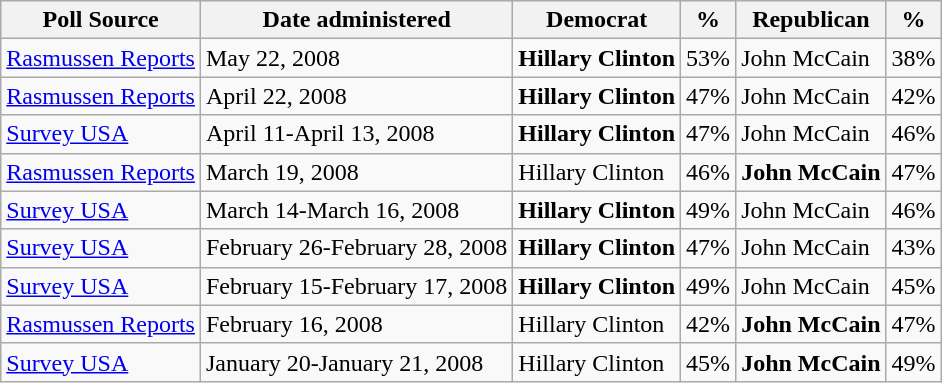<table class="wikitable">
<tr valign=bottom>
<th>Poll Source</th>
<th>Date administered</th>
<th>Democrat</th>
<th>%</th>
<th>Republican</th>
<th>%</th>
</tr>
<tr>
<td><a href='#'>Rasmussen Reports</a></td>
<td>May 22, 2008</td>
<td><strong>Hillary Clinton</strong></td>
<td>53%</td>
<td>John McCain</td>
<td>38%</td>
</tr>
<tr>
<td><a href='#'>Rasmussen Reports</a></td>
<td>April 22, 2008</td>
<td><strong>Hillary Clinton</strong></td>
<td>47%</td>
<td>John McCain</td>
<td>42%</td>
</tr>
<tr>
<td><a href='#'>Survey USA</a></td>
<td>April 11-April 13, 2008</td>
<td><strong>Hillary Clinton</strong></td>
<td>47%</td>
<td>John McCain</td>
<td>46%</td>
</tr>
<tr>
<td><a href='#'>Rasmussen Reports</a></td>
<td>March 19, 2008</td>
<td>Hillary Clinton</td>
<td>46%</td>
<td><strong>John McCain</strong></td>
<td>47%</td>
</tr>
<tr>
<td><a href='#'>Survey USA</a></td>
<td>March 14-March 16, 2008</td>
<td><strong>Hillary Clinton</strong></td>
<td>49%</td>
<td>John McCain</td>
<td>46%</td>
</tr>
<tr>
<td><a href='#'>Survey USA</a></td>
<td>February 26-February 28, 2008</td>
<td><strong>Hillary Clinton</strong></td>
<td>47%</td>
<td>John McCain</td>
<td>43%</td>
</tr>
<tr>
<td><a href='#'>Survey USA</a></td>
<td>February 15-February 17, 2008</td>
<td><strong>Hillary Clinton</strong></td>
<td>49%</td>
<td>John McCain</td>
<td>45%</td>
</tr>
<tr>
<td><a href='#'>Rasmussen Reports</a></td>
<td>February 16, 2008</td>
<td>Hillary Clinton</td>
<td>42%</td>
<td><strong>John McCain</strong></td>
<td>47%</td>
</tr>
<tr>
<td><a href='#'>Survey USA</a></td>
<td>January 20-January 21, 2008</td>
<td>Hillary Clinton</td>
<td>45%</td>
<td><strong>John McCain</strong></td>
<td>49%</td>
</tr>
</table>
